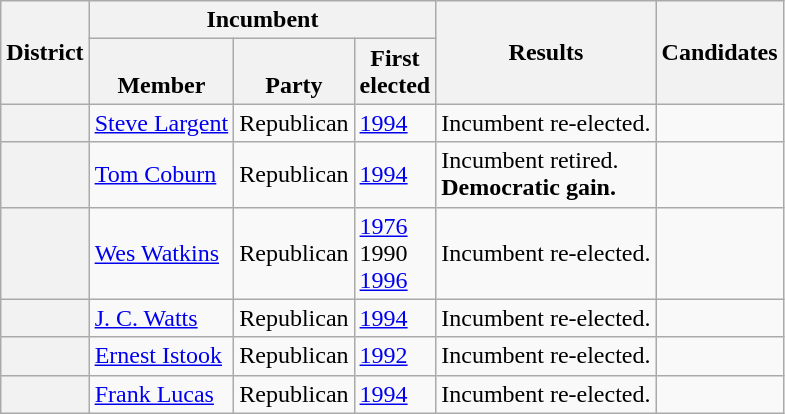<table class="wikitable sortable">
<tr>
<th rowspan=2>District</th>
<th colspan=3>Incumbent</th>
<th rowspan=2>Results</th>
<th rowspan=2 class="unsortable">Candidates</th>
</tr>
<tr valign=bottom>
<th>Member</th>
<th>Party</th>
<th>First<br>elected</th>
</tr>
<tr>
<th></th>
<td><a href='#'>Steve Largent</a></td>
<td>Republican</td>
<td><a href='#'>1994</a></td>
<td>Incumbent re-elected.</td>
<td nowrap></td>
</tr>
<tr>
<th></th>
<td><a href='#'>Tom Coburn</a></td>
<td>Republican</td>
<td><a href='#'>1994</a></td>
<td>Incumbent retired.<br><strong>Democratic gain.</strong></td>
<td nowrap></td>
</tr>
<tr>
<th></th>
<td><a href='#'>Wes Watkins</a></td>
<td>Republican</td>
<td><a href='#'>1976</a><br>1990 <br><a href='#'>1996</a></td>
<td>Incumbent re-elected.</td>
<td nowrap></td>
</tr>
<tr>
<th></th>
<td><a href='#'>J. C. Watts</a></td>
<td>Republican</td>
<td><a href='#'>1994</a></td>
<td>Incumbent re-elected.</td>
<td nowrap></td>
</tr>
<tr>
<th></th>
<td><a href='#'>Ernest Istook</a></td>
<td>Republican</td>
<td><a href='#'>1992</a></td>
<td>Incumbent re-elected.</td>
<td nowrap></td>
</tr>
<tr>
<th></th>
<td><a href='#'>Frank Lucas</a></td>
<td>Republican</td>
<td><a href='#'>1994</a></td>
<td>Incumbent re-elected.</td>
<td nowrap></td>
</tr>
</table>
